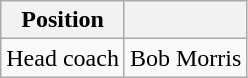<table class="wikitable">
<tr>
<th>Position</th>
<th></th>
</tr>
<tr>
<td>Head coach</td>
<td> Bob Morris</td>
</tr>
</table>
